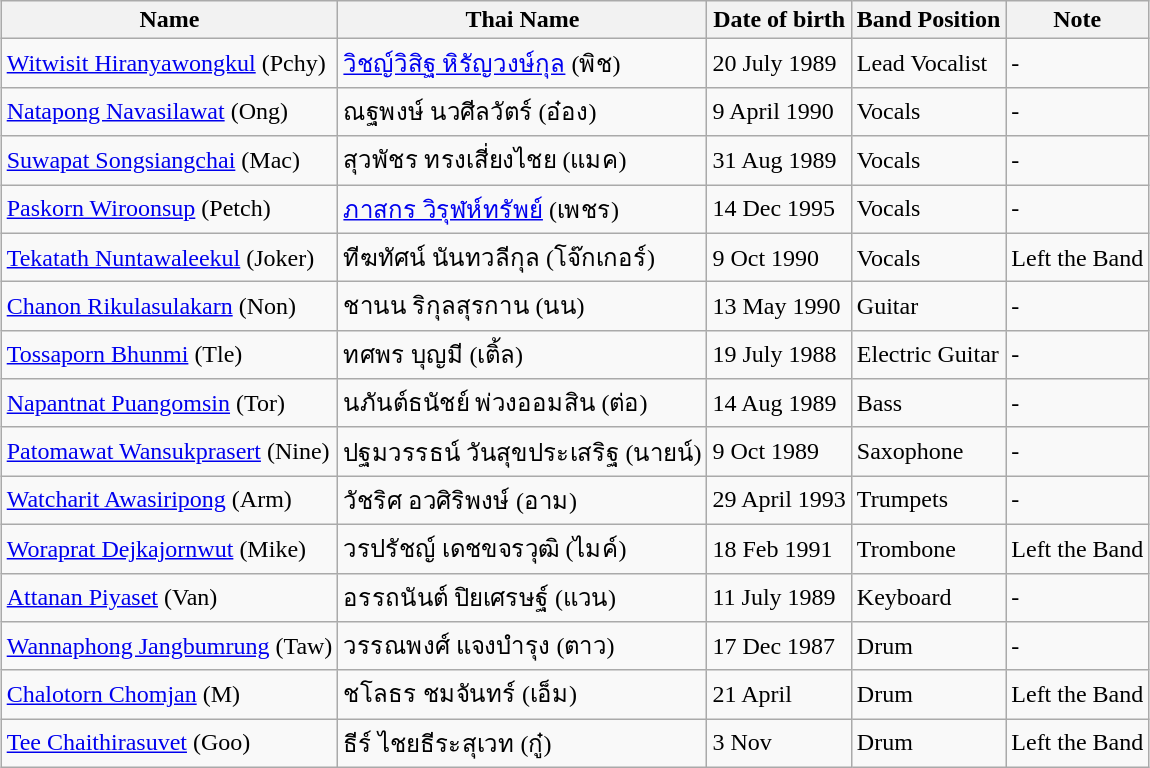<table class="wikitable" style="margin: 1em auto;">
<tr>
<th>Name</th>
<th>Thai Name</th>
<th>Date of birth</th>
<th>Band Position</th>
<th>Note</th>
</tr>
<tr>
<td><a href='#'>Witwisit Hiranyawongkul</a>	(Pchy)</td>
<td><a href='#'>วิชญ์วิสิฐ หิรัญวงษ์กุล</a> (พิช)</td>
<td>20 July 1989</td>
<td>Lead Vocalist</td>
<td>-</td>
</tr>
<tr>
<td><a href='#'>Natapong Navasilawat</a> (Ong)</td>
<td>ณฐพงษ์   นวศีลวัตร์ (อ๋อง)</td>
<td>9 April 1990</td>
<td>Vocals</td>
<td>-</td>
</tr>
<tr>
<td><a href='#'>Suwapat Songsiangchai</a> (Mac)</td>
<td>สุวพัชร   ทรงเสี่ยงไชย (แมค)</td>
<td>31 Aug 1989</td>
<td>Vocals</td>
<td>-</td>
</tr>
<tr>
<td><a href='#'>Paskorn Wiroonsup</a> (Petch)</td>
<td><a href='#'>ภาสกร วิรุฬห์ทรัพย์</a> (เพชร)</td>
<td>14 Dec 1995</td>
<td>Vocals</td>
<td>-</td>
</tr>
<tr>
<td><a href='#'>Tekatath Nuntawaleekul</a> (Joker)</td>
<td>ทีฆทัศน์   นันทวลีกุล (โจ๊กเกอร์)</td>
<td>9 Oct 1990</td>
<td>Vocals</td>
<td>Left the Band</td>
</tr>
<tr>
<td><a href='#'>Chanon Rikulasulakarn</a> (Non)</td>
<td>ชานน   ริกุลสุรกาน (นน)</td>
<td>13 May 1990</td>
<td>Guitar</td>
<td>-</td>
</tr>
<tr>
<td><a href='#'>Tossaporn Bhunmi</a> (Tle)</td>
<td>ทศพร   บุญมี (เติ้ล)</td>
<td>19 July 1988</td>
<td>Electric Guitar</td>
<td>-</td>
</tr>
<tr>
<td><a href='#'>Napantnat Puangomsin</a> (Tor)</td>
<td>นภันต์ธนัชย์   พ่วงออมสิน (ต่อ)</td>
<td>14 Aug 1989</td>
<td>Bass</td>
<td>-</td>
</tr>
<tr>
<td><a href='#'>Patomawat Wansukprasert</a> (Nine)</td>
<td>ปฐมวรรธน์   วันสุขประเสริฐ (นายน์)</td>
<td>9 Oct 1989</td>
<td>Saxophone</td>
<td>-</td>
</tr>
<tr>
<td><a href='#'>Watcharit Awasiripong</a> (Arm)</td>
<td>วัชริศ   อวศิริพงษ์ (อาม)</td>
<td>29 April 1993</td>
<td>Trumpets</td>
<td>-</td>
</tr>
<tr>
<td><a href='#'>Woraprat Dejkajornwut</a> (Mike)</td>
<td>วรปรัชญ์   เดชขจรวุฒิ (ไมค์)</td>
<td>18 Feb 1991</td>
<td>Trombone</td>
<td>Left the Band</td>
</tr>
<tr>
<td><a href='#'>Attanan Piyaset</a> (Van)</td>
<td>อรรถนันต์   ปิยเศรษฐ์ (แวน)</td>
<td>11 July 1989</td>
<td>Keyboard</td>
<td>-</td>
</tr>
<tr>
<td><a href='#'>Wannaphong Jangbumrung</a> (Taw)</td>
<td>วรรณพงศ์   แจงบำรุง (ตาว)</td>
<td>17 Dec 1987</td>
<td>Drum</td>
<td>-</td>
</tr>
<tr>
<td><a href='#'>Chalotorn Chomjan</a> (M)</td>
<td>ชโลธร   ชมจันทร์ (เอ็ม)</td>
<td>21 April</td>
<td>Drum</td>
<td>Left the Band</td>
</tr>
<tr>
<td><a href='#'>Tee Chaithirasuvet</a> (Goo)</td>
<td>ธีร์   ไชยธีระสุเวท (กู๋)</td>
<td>3 Nov</td>
<td>Drum</td>
<td>Left the Band</td>
</tr>
</table>
